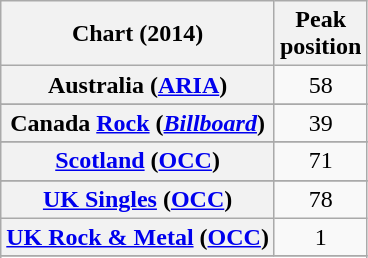<table class="wikitable sortable plainrowheaders" style="text-align:center">
<tr>
<th scope="col">Chart (2014)</th>
<th scope="col">Peak<br>position</th>
</tr>
<tr>
<th scope="row">Australia (<a href='#'>ARIA</a>)</th>
<td>58</td>
</tr>
<tr>
</tr>
<tr>
</tr>
<tr>
<th scope="row">Canada <a href='#'>Rock</a> (<em><a href='#'>Billboard</a></em>)</th>
<td>39</td>
</tr>
<tr>
</tr>
<tr>
</tr>
<tr>
</tr>
<tr>
<th scope="row"><a href='#'>Scotland</a> (<a href='#'>OCC</a>)</th>
<td>71</td>
</tr>
<tr>
</tr>
<tr>
<th scope="row"><a href='#'>UK Singles</a> (<a href='#'>OCC</a>)</th>
<td>78</td>
</tr>
<tr>
<th scope="row"><a href='#'>UK Rock & Metal</a> (<a href='#'>OCC</a>)</th>
<td>1</td>
</tr>
<tr>
</tr>
<tr>
</tr>
<tr>
</tr>
</table>
